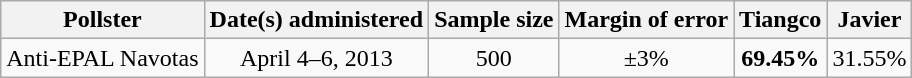<table class=wikitable style="text-align:center;">
<tr>
<th>Pollster</th>
<th>Date(s) administered</th>
<th>Sample size</th>
<th>Margin of error</th>
<th>Tiangco</th>
<th>Javier</th>
</tr>
<tr>
<td>Anti-EPAL Navotas</td>
<td>April 4–6, 2013</td>
<td>500</td>
<td>±3%</td>
<td><strong>69.45%</strong></td>
<td>31.55%</td>
</tr>
</table>
